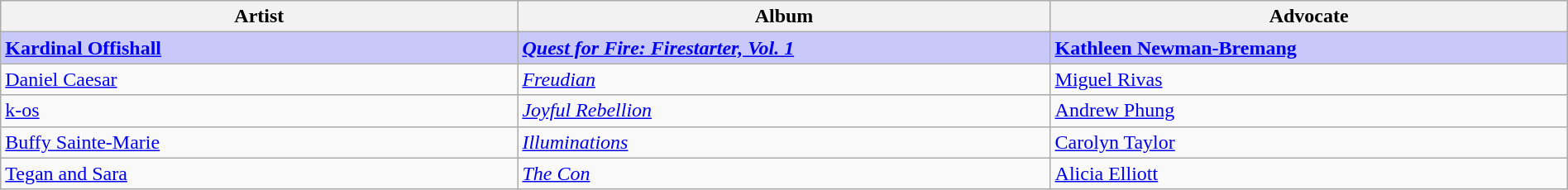<table class="wikitable" style="width:100%;">
<tr>
<th width=33%>Artist</th>
<th width=34%>Album</th>
<th width=34%>Advocate</th>
</tr>
<tr>
<td style="background:#C8C8FA"><strong><a href='#'>Kardinal Offishall</a></strong></td>
<td style="background:#C8C8FA"><strong><em><a href='#'>Quest for Fire: Firestarter, Vol. 1</a></em></strong></td>
<td style="background:#C8C8FA"><strong><a href='#'>Kathleen Newman-Bremang</a></strong></td>
</tr>
<tr>
<td><a href='#'>Daniel Caesar</a></td>
<td><em><a href='#'>Freudian</a></em></td>
<td><a href='#'>Miguel Rivas</a></td>
</tr>
<tr>
<td><a href='#'>k-os</a></td>
<td><em><a href='#'>Joyful Rebellion</a></em></td>
<td><a href='#'>Andrew Phung</a></td>
</tr>
<tr>
<td><a href='#'>Buffy Sainte-Marie</a></td>
<td><em><a href='#'>Illuminations</a></em></td>
<td><a href='#'>Carolyn Taylor</a></td>
</tr>
<tr>
<td><a href='#'>Tegan and Sara</a></td>
<td><em><a href='#'>The Con</a></em></td>
<td><a href='#'>Alicia Elliott</a></td>
</tr>
</table>
